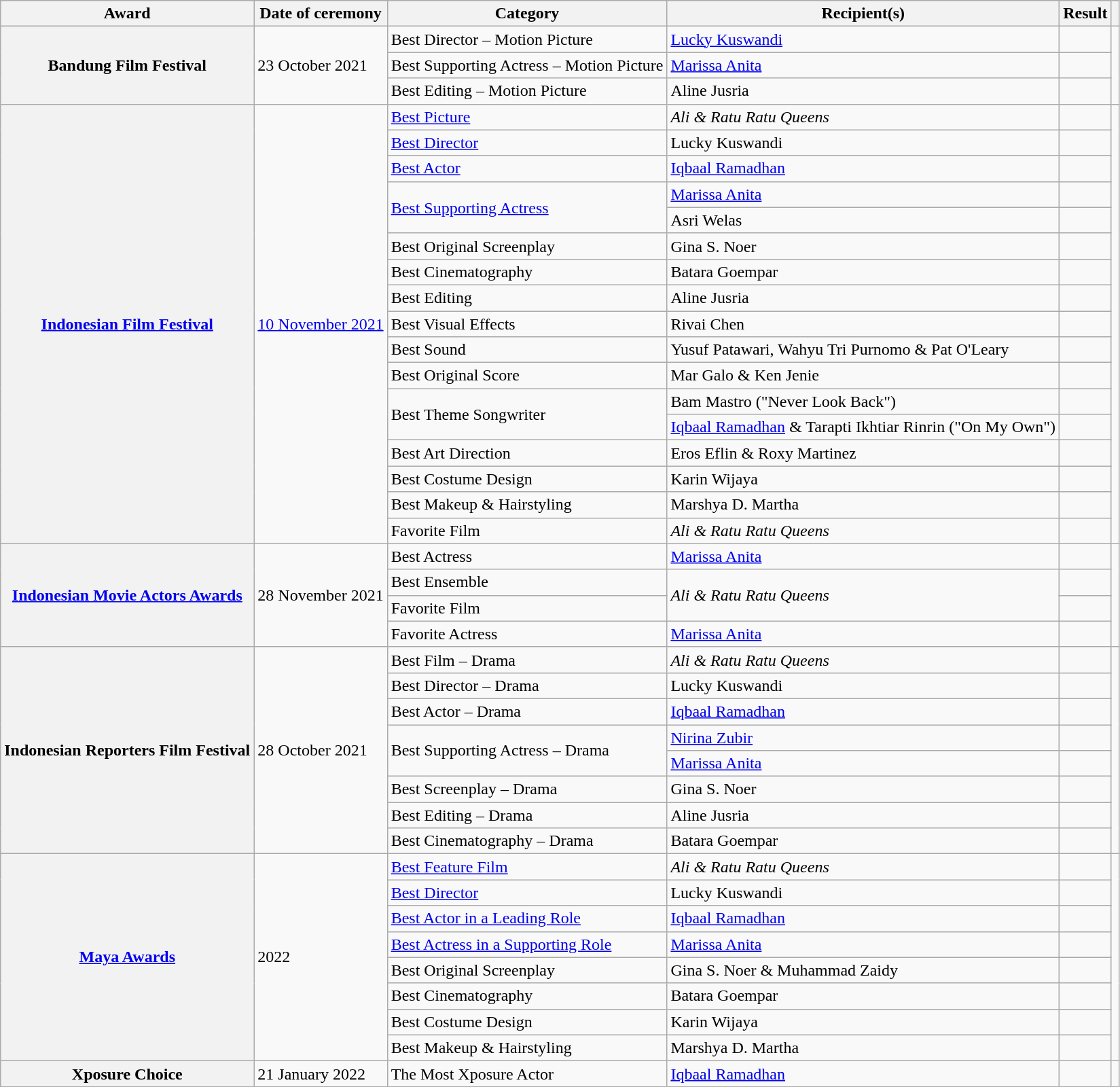<table class="wikitable plainrowheaders sortable">
<tr>
<th scope="col">Award</th>
<th scope="col">Date of ceremony</th>
<th scope="col">Category</th>
<th scope="col">Recipient(s)</th>
<th scope="col">Result</th>
<th scope="col" class="unsortable"></th>
</tr>
<tr>
<th scope="row" rowspan="3">Bandung Film Festival</th>
<td rowspan="3">23 October 2021</td>
<td>Best Director – Motion Picture</td>
<td><a href='#'>Lucky Kuswandi</a></td>
<td></td>
<td rowspan="3" style="text-align:center"></td>
</tr>
<tr>
<td>Best Supporting Actress – Motion Picture</td>
<td><a href='#'>Marissa Anita</a></td>
<td></td>
</tr>
<tr>
<td>Best Editing – Motion Picture</td>
<td>Aline Jusria</td>
<td></td>
</tr>
<tr>
<th scope="row" rowspan="17"><a href='#'>Indonesian Film Festival</a></th>
<td rowspan="17"><a href='#'>10 November 2021</a></td>
<td><a href='#'>Best Picture</a></td>
<td><em>Ali & Ratu Ratu Queens</em></td>
<td></td>
<td rowspan="17" style="text-align:center"></td>
</tr>
<tr>
<td><a href='#'>Best Director</a></td>
<td>Lucky Kuswandi</td>
<td></td>
</tr>
<tr>
<td><a href='#'>Best Actor</a></td>
<td><a href='#'>Iqbaal Ramadhan</a></td>
<td></td>
</tr>
<tr>
<td rowspan="2"><a href='#'>Best Supporting Actress</a></td>
<td><a href='#'>Marissa Anita</a></td>
<td></td>
</tr>
<tr>
<td>Asri Welas</td>
<td></td>
</tr>
<tr>
<td>Best Original Screenplay</td>
<td>Gina S. Noer</td>
<td></td>
</tr>
<tr>
<td>Best Cinematography</td>
<td>Batara Goempar</td>
<td></td>
</tr>
<tr>
<td>Best Editing</td>
<td>Aline Jusria</td>
<td></td>
</tr>
<tr>
<td>Best Visual Effects</td>
<td>Rivai Chen</td>
<td></td>
</tr>
<tr>
<td>Best Sound</td>
<td>Yusuf Patawari, Wahyu Tri Purnomo & Pat O'Leary</td>
<td></td>
</tr>
<tr>
<td>Best Original Score</td>
<td>Mar Galo & Ken Jenie</td>
<td></td>
</tr>
<tr>
<td rowspan="2">Best Theme Songwriter</td>
<td>Bam Mastro ("Never Look Back")</td>
<td></td>
</tr>
<tr>
<td><a href='#'>Iqbaal Ramadhan</a> & Tarapti Ikhtiar Rinrin ("On My Own")</td>
<td></td>
</tr>
<tr>
<td>Best Art Direction</td>
<td>Eros Eflin & Roxy Martinez</td>
<td></td>
</tr>
<tr>
<td>Best Costume Design</td>
<td>Karin Wijaya</td>
<td></td>
</tr>
<tr>
<td>Best Makeup & Hairstyling</td>
<td>Marshya D. Martha</td>
<td></td>
</tr>
<tr>
<td>Favorite Film</td>
<td><em>Ali & Ratu Ratu Queens</em></td>
<td></td>
</tr>
<tr>
<th scope="row" rowspan="4"><a href='#'>Indonesian Movie Actors Awards</a></th>
<td rowspan="4">28 November 2021</td>
<td>Best Actress</td>
<td><a href='#'>Marissa Anita</a></td>
<td></td>
<td rowspan="4" style="text-align:center"></td>
</tr>
<tr>
<td>Best Ensemble</td>
<td rowspan="2"><em>Ali & Ratu Ratu Queens</em></td>
<td></td>
</tr>
<tr>
<td>Favorite Film</td>
<td></td>
</tr>
<tr>
<td>Favorite Actress</td>
<td><a href='#'>Marissa Anita</a></td>
<td></td>
</tr>
<tr>
<th scope="row" rowspan="8">Indonesian Reporters Film Festival</th>
<td rowspan="8">28 October 2021</td>
<td>Best Film – Drama</td>
<td><em>Ali & Ratu Ratu Queens</em></td>
<td></td>
<td rowspan="8" style="text-align:center"></td>
</tr>
<tr>
<td>Best Director – Drama</td>
<td>Lucky Kuswandi</td>
<td></td>
</tr>
<tr>
<td>Best Actor – Drama</td>
<td><a href='#'>Iqbaal Ramadhan</a></td>
<td></td>
</tr>
<tr>
<td rowspan="2">Best Supporting Actress – Drama</td>
<td><a href='#'>Nirina Zubir</a></td>
<td></td>
</tr>
<tr>
<td><a href='#'>Marissa Anita</a></td>
<td></td>
</tr>
<tr>
<td>Best Screenplay – Drama</td>
<td>Gina S. Noer</td>
<td></td>
</tr>
<tr>
<td>Best Editing – Drama</td>
<td>Aline Jusria</td>
<td></td>
</tr>
<tr>
<td>Best Cinematography – Drama</td>
<td>Batara Goempar</td>
<td></td>
</tr>
<tr>
<th scope="row" rowspan="8"><a href='#'>Maya Awards</a></th>
<td rowspan="8">2022</td>
<td><a href='#'>Best Feature Film</a></td>
<td><em>Ali & Ratu Ratu Queens</em></td>
<td></td>
<td rowspan="8" style="text-align:center"></td>
</tr>
<tr>
<td><a href='#'>Best Director</a></td>
<td>Lucky Kuswandi</td>
<td></td>
</tr>
<tr>
<td><a href='#'>Best Actor in a Leading Role</a></td>
<td><a href='#'>Iqbaal Ramadhan</a></td>
<td></td>
</tr>
<tr>
<td><a href='#'>Best Actress in a Supporting Role</a></td>
<td><a href='#'>Marissa Anita</a></td>
<td></td>
</tr>
<tr>
<td>Best Original Screenplay</td>
<td>Gina S. Noer & Muhammad Zaidy</td>
<td></td>
</tr>
<tr>
<td>Best Cinematography</td>
<td>Batara Goempar</td>
<td></td>
</tr>
<tr>
<td>Best Costume Design</td>
<td>Karin Wijaya</td>
<td></td>
</tr>
<tr>
<td>Best Makeup & Hairstyling</td>
<td>Marshya D. Martha</td>
<td></td>
</tr>
<tr>
<th scope="row" rowspan="1">Xposure Choice</th>
<td>21 January 2022</td>
<td>The Most Xposure Actor</td>
<td><a href='#'>Iqbaal Ramadhan</a></td>
<td></td>
<td style="text-align:center"><br></td>
</tr>
</table>
